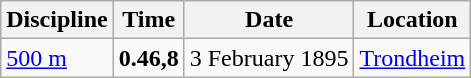<table class='wikitable'>
<tr>
<th>Discipline</th>
<th>Time</th>
<th>Date</th>
<th>Location</th>
</tr>
<tr>
<td><a href='#'>500 m</a></td>
<td><strong>0.46,8</strong></td>
<td>3 February 1895</td>
<td align=left> <a href='#'>Trondheim</a></td>
</tr>
</table>
